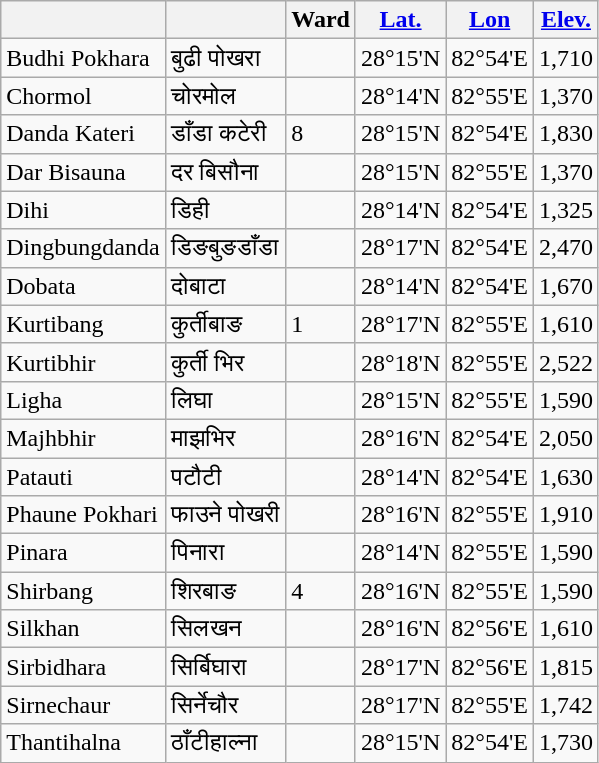<table class="wikitable">
<tr>
<th></th>
<th></th>
<th>Ward</th>
<th><a href='#'>Lat.</a></th>
<th><a href='#'>Lon</a></th>
<th><a href='#'>Elev.</a></th>
</tr>
<tr>
<td>Budhi Pokhara</td>
<td>बुढी पोखरा</td>
<td></td>
<td>28°15'N</td>
<td>82°54'E</td>
<td>1,710</td>
</tr>
<tr>
<td>Chormol</td>
<td>चोरमोल</td>
<td></td>
<td>28°14'N</td>
<td>82°55'E</td>
<td>1,370</td>
</tr>
<tr>
<td>Danda Kateri</td>
<td>डाँडा कटेरी</td>
<td>8</td>
<td>28°15'N</td>
<td>82°54'E</td>
<td>1,830</td>
</tr>
<tr>
<td>Dar Bisauna</td>
<td>दर बिसौना</td>
<td></td>
<td>28°15'N</td>
<td>82°55'E</td>
<td>1,370</td>
</tr>
<tr>
<td>Dihi</td>
<td>डिही</td>
<td></td>
<td>28°14'N</td>
<td>82°54'E</td>
<td>1,325</td>
</tr>
<tr>
<td>Dingbungdanda</td>
<td>डिङबुङडाँडा</td>
<td></td>
<td>28°17'N</td>
<td>82°54'E</td>
<td>2,470</td>
</tr>
<tr>
<td>Dobata</td>
<td>दोबाटा</td>
<td></td>
<td>28°14'N</td>
<td>82°54'E</td>
<td>1,670</td>
</tr>
<tr>
<td>Kurtibang</td>
<td>कुर्तीबाङ</td>
<td>1</td>
<td>28°17'N</td>
<td>82°55'E</td>
<td>1,610</td>
</tr>
<tr>
<td>Kurtibhir</td>
<td>कुर्ती भिर</td>
<td></td>
<td>28°18'N</td>
<td>82°55'E</td>
<td>2,522</td>
</tr>
<tr>
<td>Ligha</td>
<td>लिघा</td>
<td></td>
<td>28°15'N</td>
<td>82°55'E</td>
<td>1,590</td>
</tr>
<tr>
<td>Majhbhir</td>
<td>माझभिर</td>
<td></td>
<td>28°16'N</td>
<td>82°54'E</td>
<td>2,050</td>
</tr>
<tr>
<td>Patauti</td>
<td>पटौटी</td>
<td></td>
<td>28°14'N</td>
<td>82°54'E</td>
<td>1,630</td>
</tr>
<tr>
<td>Phaune Pokhari</td>
<td>फाउने पोखरी</td>
<td></td>
<td>28°16'N</td>
<td>82°55'E</td>
<td>1,910</td>
</tr>
<tr>
<td>Pinara</td>
<td>पिनारा</td>
<td></td>
<td>28°14'N</td>
<td>82°55'E</td>
<td>1,590</td>
</tr>
<tr>
<td>Shirbang</td>
<td>शिरबाङ</td>
<td>4</td>
<td>28°16'N</td>
<td>82°55'E</td>
<td>1,590</td>
</tr>
<tr>
<td>Silkhan</td>
<td>सिलखन</td>
<td></td>
<td>28°16'N</td>
<td>82°56'E</td>
<td>1,610</td>
</tr>
<tr>
<td>Sirbidhara</td>
<td>सिर्बिघारा</td>
<td></td>
<td>28°17'N</td>
<td>82°56'E</td>
<td>1,815</td>
</tr>
<tr>
<td>Sirnechaur</td>
<td>सिर्नेचौर</td>
<td></td>
<td>28°17'N</td>
<td>82°55'E</td>
<td>1,742</td>
</tr>
<tr>
<td>Thantihalna</td>
<td>ठाँटीहाल्ना</td>
<td></td>
<td>28°15'N</td>
<td>82°54'E</td>
<td>1,730</td>
</tr>
</table>
